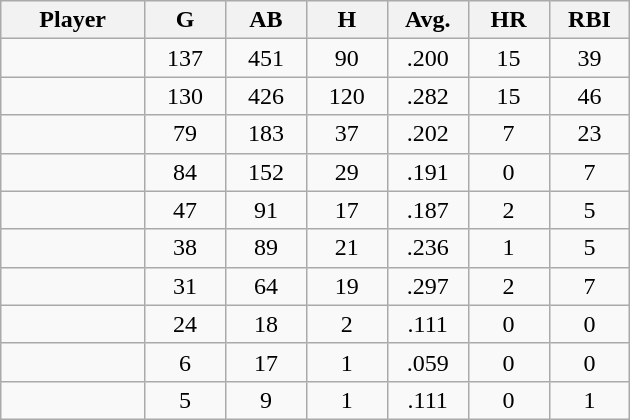<table class="wikitable sortable">
<tr>
<th bgcolor="#DDDDFF" width="16%">Player</th>
<th bgcolor="#DDDDFF" width="9%">G</th>
<th bgcolor="#DDDDFF" width="9%">AB</th>
<th bgcolor="#DDDDFF" width="9%">H</th>
<th bgcolor="#DDDDFF" width="9%">Avg.</th>
<th bgcolor="#DDDDFF" width="9%">HR</th>
<th bgcolor="#DDDDFF" width="9%">RBI</th>
</tr>
<tr align="center">
<td></td>
<td>137</td>
<td>451</td>
<td>90</td>
<td>.200</td>
<td>15</td>
<td>39</td>
</tr>
<tr align="center">
<td></td>
<td>130</td>
<td>426</td>
<td>120</td>
<td>.282</td>
<td>15</td>
<td>46</td>
</tr>
<tr align="center">
<td></td>
<td>79</td>
<td>183</td>
<td>37</td>
<td>.202</td>
<td>7</td>
<td>23</td>
</tr>
<tr align="center">
<td></td>
<td>84</td>
<td>152</td>
<td>29</td>
<td>.191</td>
<td>0</td>
<td>7</td>
</tr>
<tr align="center">
<td></td>
<td>47</td>
<td>91</td>
<td>17</td>
<td>.187</td>
<td>2</td>
<td>5</td>
</tr>
<tr align="center">
<td></td>
<td>38</td>
<td>89</td>
<td>21</td>
<td>.236</td>
<td>1</td>
<td>5</td>
</tr>
<tr align="center">
<td></td>
<td>31</td>
<td>64</td>
<td>19</td>
<td>.297</td>
<td>2</td>
<td>7</td>
</tr>
<tr align="center">
<td></td>
<td>24</td>
<td>18</td>
<td>2</td>
<td>.111</td>
<td>0</td>
<td>0</td>
</tr>
<tr align="center">
<td></td>
<td>6</td>
<td>17</td>
<td>1</td>
<td>.059</td>
<td>0</td>
<td>0</td>
</tr>
<tr align="center">
<td></td>
<td>5</td>
<td>9</td>
<td>1</td>
<td>.111</td>
<td>0</td>
<td>1</td>
</tr>
</table>
